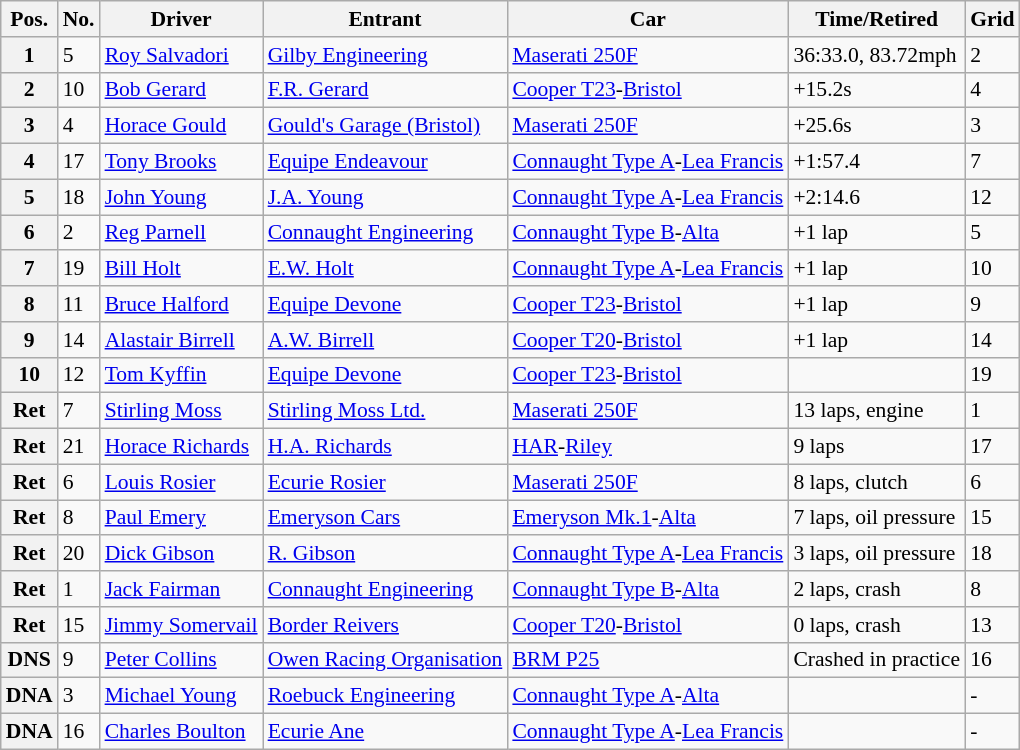<table class="wikitable" style="font-size: 90%;">
<tr>
<th>Pos.</th>
<th>No.</th>
<th>Driver</th>
<th>Entrant</th>
<th>Car</th>
<th>Time/Retired</th>
<th>Grid</th>
</tr>
<tr>
<th>1</th>
<td>5</td>
<td> <a href='#'>Roy Salvadori</a></td>
<td><a href='#'>Gilby Engineering</a></td>
<td><a href='#'>Maserati 250F</a></td>
<td>36:33.0, 83.72mph</td>
<td>2</td>
</tr>
<tr>
<th>2</th>
<td>10</td>
<td> <a href='#'>Bob Gerard</a></td>
<td><a href='#'>F.R. Gerard</a></td>
<td><a href='#'>Cooper T23</a>-<a href='#'>Bristol</a></td>
<td>+15.2s</td>
<td>4</td>
</tr>
<tr>
<th>3</th>
<td>4</td>
<td> <a href='#'>Horace Gould</a></td>
<td><a href='#'>Gould's Garage (Bristol)</a></td>
<td><a href='#'>Maserati 250F</a></td>
<td>+25.6s</td>
<td>3</td>
</tr>
<tr>
<th>4</th>
<td>17</td>
<td> <a href='#'>Tony Brooks</a></td>
<td><a href='#'>Equipe Endeavour</a></td>
<td><a href='#'>Connaught Type A</a>-<a href='#'>Lea Francis</a></td>
<td>+1:57.4</td>
<td>7</td>
</tr>
<tr>
<th>5</th>
<td>18</td>
<td> <a href='#'>John Young</a></td>
<td><a href='#'>J.A. Young</a></td>
<td><a href='#'>Connaught Type A</a>-<a href='#'>Lea Francis</a></td>
<td>+2:14.6</td>
<td>12</td>
</tr>
<tr>
<th>6</th>
<td>2</td>
<td> <a href='#'>Reg Parnell</a></td>
<td><a href='#'>Connaught Engineering</a></td>
<td><a href='#'>Connaught Type B</a>-<a href='#'>Alta</a></td>
<td>+1 lap</td>
<td>5</td>
</tr>
<tr>
<th>7</th>
<td>19</td>
<td> <a href='#'>Bill Holt</a></td>
<td><a href='#'>E.W. Holt</a></td>
<td><a href='#'>Connaught Type A</a>-<a href='#'>Lea Francis</a></td>
<td>+1 lap</td>
<td>10</td>
</tr>
<tr>
<th>8</th>
<td>11</td>
<td> <a href='#'>Bruce Halford</a></td>
<td><a href='#'>Equipe Devone</a></td>
<td><a href='#'>Cooper T23</a>-<a href='#'>Bristol</a></td>
<td>+1 lap</td>
<td>9</td>
</tr>
<tr>
<th>9</th>
<td>14</td>
<td> <a href='#'>Alastair Birrell</a></td>
<td><a href='#'>A.W. Birrell</a></td>
<td><a href='#'>Cooper T20</a>-<a href='#'>Bristol</a></td>
<td>+1 lap</td>
<td>14</td>
</tr>
<tr>
<th>10</th>
<td>12</td>
<td> <a href='#'>Tom Kyffin</a></td>
<td><a href='#'>Equipe Devone</a></td>
<td><a href='#'>Cooper T23</a>-<a href='#'>Bristol</a></td>
<td></td>
<td>19</td>
</tr>
<tr>
<th>Ret</th>
<td>7</td>
<td> <a href='#'>Stirling Moss</a></td>
<td><a href='#'>Stirling Moss Ltd.</a></td>
<td><a href='#'>Maserati 250F</a></td>
<td>13 laps, engine</td>
<td>1</td>
</tr>
<tr>
<th>Ret</th>
<td>21</td>
<td> <a href='#'>Horace Richards</a></td>
<td><a href='#'>H.A. Richards</a></td>
<td><a href='#'>HAR</a>-<a href='#'>Riley</a></td>
<td>9 laps</td>
<td>17</td>
</tr>
<tr>
<th>Ret</th>
<td>6</td>
<td> <a href='#'>Louis Rosier</a></td>
<td><a href='#'>Ecurie Rosier</a></td>
<td><a href='#'>Maserati 250F</a></td>
<td>8 laps, clutch</td>
<td>6</td>
</tr>
<tr>
<th>Ret</th>
<td>8</td>
<td> <a href='#'>Paul Emery</a></td>
<td><a href='#'>Emeryson Cars</a></td>
<td><a href='#'>Emeryson Mk.1</a>-<a href='#'>Alta</a></td>
<td>7 laps, oil pressure</td>
<td>15</td>
</tr>
<tr>
<th>Ret</th>
<td>20</td>
<td> <a href='#'>Dick Gibson</a></td>
<td><a href='#'>R. Gibson</a></td>
<td><a href='#'>Connaught Type A</a>-<a href='#'>Lea Francis</a></td>
<td>3 laps, oil pressure</td>
<td>18</td>
</tr>
<tr>
<th>Ret</th>
<td>1</td>
<td> <a href='#'>Jack Fairman</a></td>
<td><a href='#'>Connaught Engineering</a></td>
<td><a href='#'>Connaught Type B</a>-<a href='#'>Alta</a></td>
<td>2 laps, crash</td>
<td>8</td>
</tr>
<tr>
<th>Ret</th>
<td>15</td>
<td> <a href='#'>Jimmy Somervail</a></td>
<td><a href='#'>Border Reivers</a></td>
<td><a href='#'>Cooper T20</a>-<a href='#'>Bristol</a></td>
<td>0 laps, crash</td>
<td>13</td>
</tr>
<tr>
<th>DNS</th>
<td>9</td>
<td> <a href='#'>Peter Collins</a></td>
<td><a href='#'>Owen Racing Organisation</a></td>
<td><a href='#'>BRM P25</a></td>
<td>Crashed in practice</td>
<td>16</td>
</tr>
<tr>
<th>DNA</th>
<td>3</td>
<td> <a href='#'>Michael Young</a></td>
<td><a href='#'>Roebuck Engineering</a></td>
<td><a href='#'>Connaught Type A</a>-<a href='#'>Alta</a></td>
<td></td>
<td>-</td>
</tr>
<tr>
<th>DNA</th>
<td>16</td>
<td> <a href='#'>Charles Boulton</a></td>
<td><a href='#'>Ecurie Ane</a></td>
<td><a href='#'>Connaught Type A</a>-<a href='#'>Lea Francis</a></td>
<td></td>
<td>-</td>
</tr>
</table>
